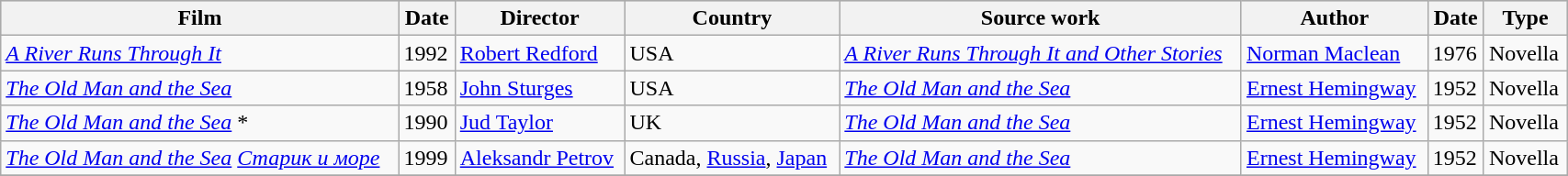<table class="wikitable" style=width:90%>
<tr style="background:#CCCCCC;">
<th>Film</th>
<th>Date</th>
<th>Director</th>
<th>Country</th>
<th>Source work</th>
<th>Author</th>
<th>Date</th>
<th>Type</th>
</tr>
<tr>
<td><em><a href='#'>A River Runs Through It</a></em></td>
<td>1992</td>
<td><a href='#'>Robert Redford</a></td>
<td>USA</td>
<td><em><a href='#'>A River Runs Through It and Other Stories</a></em></td>
<td><a href='#'>Norman Maclean</a></td>
<td>1976</td>
<td>Novella</td>
</tr>
<tr>
<td><em><a href='#'>The Old Man and the Sea</a></em></td>
<td>1958</td>
<td><a href='#'>John Sturges</a></td>
<td>USA</td>
<td><em><a href='#'>The Old Man and the Sea</a></em></td>
<td><a href='#'>Ernest Hemingway</a></td>
<td>1952</td>
<td>Novella</td>
</tr>
<tr>
<td><em><a href='#'>The Old Man and the Sea</a></em> *</td>
<td>1990</td>
<td><a href='#'>Jud Taylor</a></td>
<td>UK</td>
<td><em><a href='#'>The Old Man and the Sea</a></em></td>
<td><a href='#'>Ernest Hemingway</a></td>
<td>1952</td>
<td>Novella</td>
</tr>
<tr>
<td><em><a href='#'>The Old Man and the Sea</a></em> <em><a href='#'>Старик и море</a></em></td>
<td>1999</td>
<td><a href='#'>Aleksandr Petrov</a></td>
<td>Canada, <a href='#'>Russia</a>, <a href='#'>Japan</a></td>
<td><em><a href='#'>The Old Man and the Sea</a></em></td>
<td><a href='#'>Ernest Hemingway</a></td>
<td>1952</td>
<td>Novella</td>
</tr>
<tr>
</tr>
</table>
